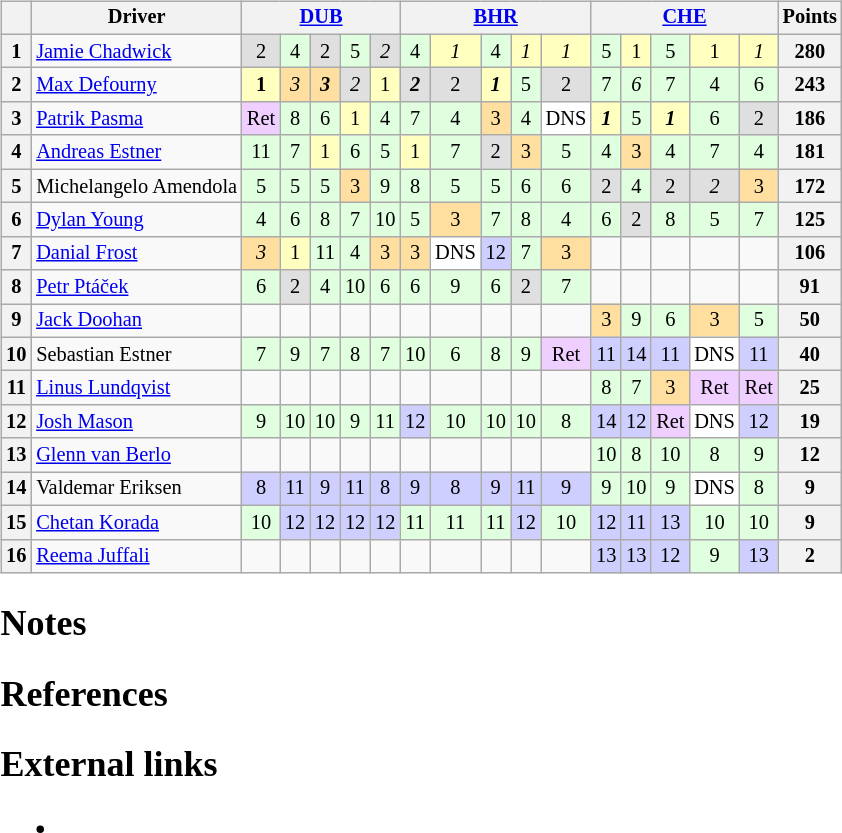<table>
<tr>
<td><br><table class="wikitable" style="font-size: 85%; text-align: center;">
<tr style="background:#f9f9f9" valign="top">
<th valign="middle"></th>
<th valign="middle">Driver</th>
<th colspan=5><a href='#'>DUB</a><br></th>
<th colspan=5><a href='#'>BHR</a><br></th>
<th colspan=5><a href='#'>CHE</a><br></th>
<th valign="middle">Points</th>
</tr>
<tr>
<th>1</th>
<td align=left> <a href='#'>Jamie Chadwick</a></td>
<td style="background:#DFDFDF;">2</td>
<td style="background:#DFFFDF;">4</td>
<td style="background:#DFDFDF;">2</td>
<td style="background:#DFFFDF;">5</td>
<td style="background:#DFDFDF;"><em>2</em></td>
<td style="background:#DFFFDF;">4</td>
<td style="background:#FFFFBF;"><em>1</em></td>
<td style="background:#DFFFDF;">4</td>
<td style="background:#FFFFBF;"><em>1</em></td>
<td style="background:#FFFFBF;"><em>1</em></td>
<td style="background:#DFFFDF;">5</td>
<td style="background:#FFFFBF;">1</td>
<td style="background:#DFFFDF;">5</td>
<td style="background:#FFFFBF;">1</td>
<td style="background:#FFFFBF;"><em>1</em></td>
<th>280</th>
</tr>
<tr>
<th>2</th>
<td align=left> <a href='#'>Max Defourny</a></td>
<td style="background:#FFFFBF;"><strong>1</strong></td>
<td style="background:#FFDF9F;"><em>3</em></td>
<td style="background:#FFDF9F;"><strong><em>3</em></strong></td>
<td style="background:#DFDFDF;"><em>2</em></td>
<td style="background:#FFFFBF;">1</td>
<td style="background:#DFDFDF;"><strong><em>2</em></strong></td>
<td style="background:#DFDFDF;">2</td>
<td style="background:#FFFFBF;"><strong><em>1</em></strong></td>
<td style="background:#DFFFDF;">5</td>
<td style="background:#DFDFDF;">2</td>
<td style="background:#DFFFDF;">7</td>
<td style="background:#DFFFDF;"><em>6</em></td>
<td style="background:#DFFFDF;">7</td>
<td style="background:#DFFFDF;">4</td>
<td style="background:#DFFFDF;">6</td>
<th>243</th>
</tr>
<tr>
<th>3</th>
<td align=left> <a href='#'>Patrik Pasma</a></td>
<td style="background:#EFCFFF;">Ret</td>
<td style="background:#DFFFDF;">8</td>
<td style="background:#DFFFDF;">6</td>
<td style="background:#FFFFBF;">1</td>
<td style="background:#DFFFDF;">4</td>
<td style="background:#DFFFDF;">7</td>
<td style="background:#DFFFDF;">4</td>
<td style="background:#FFDF9F;">3</td>
<td style="background:#DFFFDF;">4</td>
<td style="background:#FFFFFF;">DNS</td>
<td style="background:#FFFFBF;"><strong><em>1</em></strong></td>
<td style="background:#DFFFDF;">5</td>
<td style="background:#FFFFBF;"><strong><em>1</em></strong></td>
<td style="background:#DFFFDF;">6</td>
<td style="background:#DFDFDF;">2</td>
<th>186</th>
</tr>
<tr>
<th>4</th>
<td align=left> <a href='#'>Andreas Estner</a></td>
<td style="background:#DFFFDF;">11</td>
<td style="background:#DFFFDF;">7</td>
<td style="background:#FFFFBF;">1</td>
<td style="background:#DFFFDF;">6</td>
<td style="background:#DFFFDF;">5</td>
<td style="background:#FFFFBF;">1</td>
<td style="background:#DFFFDF;">7</td>
<td style="background:#DFDFDF;">2</td>
<td style="background:#FFDF9F;">3</td>
<td style="background:#DFFFDF;">5</td>
<td style="background:#DFFFDF;">4</td>
<td style="background:#FFDF9F;">3</td>
<td style="background:#DFFFDF;">4</td>
<td style="background:#DFFFDF;">7</td>
<td style="background:#DFFFDF;">4</td>
<th>181</th>
</tr>
<tr>
<th>5</th>
<td align=left nowrap> Michelangelo Amendola</td>
<td style="background:#DFFFDF;">5</td>
<td style="background:#DFFFDF;">5</td>
<td style="background:#DFFFDF;">5</td>
<td style="background:#FFDF9F;">3</td>
<td style="background:#DFFFDF;">9</td>
<td style="background:#DFFFDF;">8</td>
<td style="background:#DFFFDF;">5</td>
<td style="background:#DFFFDF;">5</td>
<td style="background:#DFFFDF;">6</td>
<td style="background:#DFFFDF;">6</td>
<td style="background:#DFDFDF;">2</td>
<td style="background:#DFFFDF;">4</td>
<td style="background:#DFDFDF;">2</td>
<td style="background:#DFDFDF;"><em>2</em></td>
<td style="background:#FFDF9F;">3</td>
<th>172</th>
</tr>
<tr>
<th>6</th>
<td align=left> <a href='#'>Dylan Young</a></td>
<td style="background:#DFFFDF;">4</td>
<td style="background:#DFFFDF;">6</td>
<td style="background:#DFFFDF;">8</td>
<td style="background:#DFFFDF;">7</td>
<td style="background:#DFFFDF;">10</td>
<td style="background:#DFFFDF;">5</td>
<td style="background:#FFDF9F;">3</td>
<td style="background:#DFFFDF;">7</td>
<td style="background:#DFFFDF;">8</td>
<td style="background:#DFFFDF;">4</td>
<td style="background:#DFFFDF;">6</td>
<td style="background:#DFDFDF;">2</td>
<td style="background:#DFFFDF;">8</td>
<td style="background:#DFFFDF;">5</td>
<td style="background:#DFFFDF;">7</td>
<th>125</th>
</tr>
<tr>
<th>7</th>
<td align=left> <a href='#'>Danial Frost</a></td>
<td style="background:#FFDF9F;"><em>3</em></td>
<td style="background:#FFFFBF;">1</td>
<td style="background:#DFFFDF;">11</td>
<td style="background:#DFFFDF;">4</td>
<td style="background:#FFDF9F;">3</td>
<td style="background:#FFDF9F;">3</td>
<td style="background:#FFFFFF;">DNS</td>
<td style="background:#CFCFFF;">12</td>
<td style="background:#DFFFDF;">7</td>
<td style="background:#FFDF9F;">3</td>
<td></td>
<td></td>
<td></td>
<td></td>
<td></td>
<th>106</th>
</tr>
<tr>
<th>8</th>
<td align=left> <a href='#'>Petr Ptáček</a></td>
<td style="background:#DFFFDF;">6</td>
<td style="background:#DFDFDF;">2</td>
<td style="background:#DFFFDF;">4</td>
<td style="background:#DFFFDF;">10</td>
<td style="background:#DFFFDF;">6</td>
<td style="background:#DFFFDF;">6</td>
<td style="background:#DFFFDF;">9</td>
<td style="background:#DFFFDF;">6</td>
<td style="background:#DFDFDF;">2</td>
<td style="background:#DFFFDF;">7</td>
<td></td>
<td></td>
<td></td>
<td></td>
<td></td>
<th>91</th>
</tr>
<tr>
<th>9</th>
<td align=left> <a href='#'>Jack Doohan</a></td>
<td></td>
<td></td>
<td></td>
<td></td>
<td></td>
<td></td>
<td></td>
<td></td>
<td></td>
<td></td>
<td style="background:#FFDF9F;">3</td>
<td style="background:#DFFFDF;">9</td>
<td style="background:#DFFFDF;">6</td>
<td style="background:#FFDF9F;">3</td>
<td style="background:#DFFFDF;">5</td>
<th>50</th>
</tr>
<tr>
<th>10</th>
<td align=left> Sebastian Estner</td>
<td style="background:#DFFFDF;">7</td>
<td style="background:#DFFFDF;">9</td>
<td style="background:#DFFFDF;">7</td>
<td style="background:#DFFFDF;">8</td>
<td style="background:#DFFFDF;">7</td>
<td style="background:#DFFFDF;">10</td>
<td style="background:#DFFFDF;">6</td>
<td style="background:#DFFFDF;">8</td>
<td style="background:#DFFFDF;">9</td>
<td style="background:#EFCFFF;">Ret</td>
<td style="background:#CFCFFF;">11</td>
<td style="background:#CFCFFF;">14</td>
<td style="background:#CFCFFF;">11</td>
<td style="background:#FFFFFF;">DNS</td>
<td style="background:#CFCFFF;">11</td>
<th>40</th>
</tr>
<tr>
<th>11</th>
<td align=left> <a href='#'>Linus Lundqvist</a></td>
<td></td>
<td></td>
<td></td>
<td></td>
<td></td>
<td></td>
<td></td>
<td></td>
<td></td>
<td></td>
<td style="background:#DFFFDF;">8</td>
<td style="background:#DFFFDF;">7</td>
<td style="background:#FFDF9F;">3</td>
<td style="background:#EFCFFF;">Ret</td>
<td style="background:#EFCFFF;">Ret</td>
<th>25</th>
</tr>
<tr>
<th>12</th>
<td align=left> <a href='#'>Josh Mason</a></td>
<td style="background:#DFFFDF;">9</td>
<td style="background:#DFFFDF;">10</td>
<td style="background:#DFFFDF;">10</td>
<td style="background:#DFFFDF;">9</td>
<td style="background:#DFFFDF;">11</td>
<td style="background:#CFCFFF;">12</td>
<td style="background:#DFFFDF;">10</td>
<td style="background:#DFFFDF;">10</td>
<td style="background:#DFFFDF;">10</td>
<td style="background:#DFFFDF;">8</td>
<td style="background:#CFCFFF;">14</td>
<td style="background:#CFCFFF;">12</td>
<td style="background:#EFCFFF;">Ret</td>
<td style="background:#FFFFFF;">DNS</td>
<td style="background:#CFCFFF;">12</td>
<th>19</th>
</tr>
<tr>
<th>13</th>
<td align=left> <a href='#'>Glenn van Berlo</a></td>
<td></td>
<td></td>
<td></td>
<td></td>
<td></td>
<td></td>
<td></td>
<td></td>
<td></td>
<td></td>
<td style="background:#DFFFDF;">10</td>
<td style="background:#DFFFDF;">8</td>
<td style="background:#DFFFDF;">10</td>
<td style="background:#DFFFDF;">8</td>
<td style="background:#DFFFDF;">9</td>
<th>12</th>
</tr>
<tr>
<th>14</th>
<td align=left> Valdemar Eriksen</td>
<td style="background:#CFCFFF;">8</td>
<td style="background:#CFCFFF;">11</td>
<td style="background:#CFCFFF;">9</td>
<td style="background:#CFCFFF;">11</td>
<td style="background:#CFCFFF;">8</td>
<td style="background:#CFCFFF;">9</td>
<td style="background:#CFCFFF;">8</td>
<td style="background:#CFCFFF;">9</td>
<td style="background:#CFCFFF;">11</td>
<td style="background:#CFCFFF;">9</td>
<td style="background:#DFFFDF;">9</td>
<td style="background:#DFFFDF;">10</td>
<td style="background:#DFFFDF;">9</td>
<td style="background:#FFFFFF;">DNS</td>
<td style="background:#DFFFDF;">8</td>
<th>9</th>
</tr>
<tr>
<th>15</th>
<td align=left> <a href='#'>Chetan Korada</a></td>
<td style="background:#DFFFDF;">10</td>
<td style="background:#CFCFFF;">12</td>
<td style="background:#CFCFFF;">12</td>
<td style="background:#CFCFFF;">12</td>
<td style="background:#CFCFFF;">12</td>
<td style="background:#DFFFDF;">11</td>
<td style="background:#DFFFDF;">11</td>
<td style="background:#DFFFDF;">11</td>
<td style="background:#CFCFFF;">12</td>
<td style="background:#DFFFDF;">10</td>
<td style="background:#CFCFFF;">12</td>
<td style="background:#CFCFFF;">11</td>
<td style="background:#CFCFFF;">13</td>
<td style="background:#DFFFDF;">10</td>
<td style="background:#DFFFDF;">10</td>
<th>9</th>
</tr>
<tr>
<th>16</th>
<td align=left> <a href='#'>Reema Juffali</a></td>
<td></td>
<td></td>
<td></td>
<td></td>
<td></td>
<td></td>
<td></td>
<td></td>
<td></td>
<td></td>
<td style="background:#CFCFFF;">13</td>
<td style="background:#CFCFFF;">13</td>
<td style="background:#CFCFFF;">12</td>
<td style="background:#DFFFDF;">9</td>
<td style="background:#CFCFFF;">13</td>
<th>2</th>
</tr>
</table>
<h2>Notes</h2><h2>References</h2><h2>External links</h2><ul><li></li></ul>






</td>
</tr>
</table>
